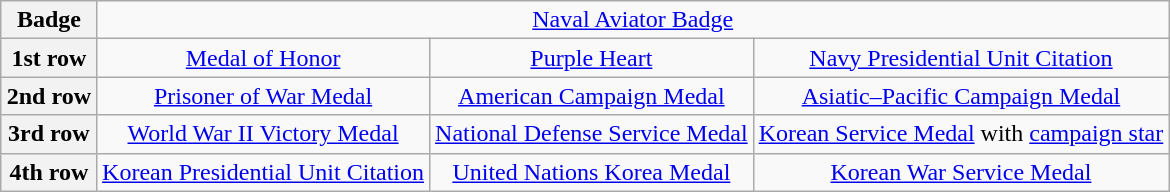<table class="wikitable" style="margin-left: auto; margin-right: auto; text-align: center;">
<tr>
<th>Badge</th>
<td colspan="3"><a href='#'>Naval Aviator Badge</a></td>
</tr>
<tr>
<th>1st row</th>
<td><a href='#'>Medal of Honor</a></td>
<td><a href='#'>Purple Heart</a></td>
<td><a href='#'>Navy Presidential Unit Citation</a></td>
</tr>
<tr>
<th>2nd row</th>
<td><a href='#'>Prisoner of War Medal</a></td>
<td><a href='#'>American Campaign Medal</a></td>
<td><a href='#'>Asiatic–Pacific Campaign Medal</a></td>
</tr>
<tr>
<th>3rd row</th>
<td><a href='#'>World War II Victory Medal</a></td>
<td><a href='#'>National Defense Service Medal</a></td>
<td><a href='#'>Korean Service Medal</a> with <a href='#'>campaign star</a></td>
</tr>
<tr>
<th>4th row</th>
<td><a href='#'>Korean Presidential Unit Citation</a></td>
<td><a href='#'>United Nations Korea Medal</a></td>
<td><a href='#'>Korean War Service Medal</a></td>
</tr>
</table>
